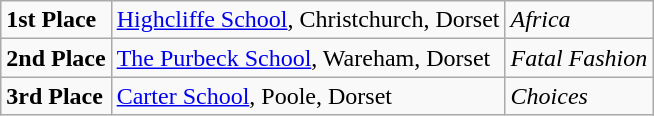<table class="wikitable">
<tr>
<td><strong>1st Place</strong></td>
<td><a href='#'>Highcliffe School</a>, Christchurch, Dorset</td>
<td><em>Africa</em></td>
</tr>
<tr>
<td><strong>2nd Place</strong></td>
<td><a href='#'>The Purbeck School</a>, Wareham, Dorset</td>
<td><em>Fatal Fashion</em></td>
</tr>
<tr>
<td><strong>3rd Place</strong></td>
<td><a href='#'>Carter School</a>, Poole, Dorset</td>
<td><em>Choices</em></td>
</tr>
</table>
